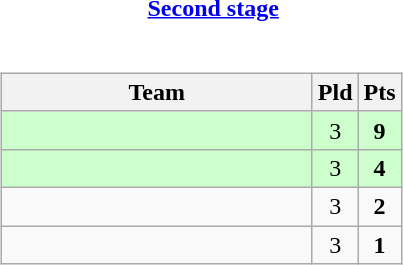<table style="text-align:center;">
<tr valign=top>
<td><strong><a href='#'>Second stage</a></strong><br><br><table class=wikitable style="text-align:center">
<tr>
<th width=200>Team</th>
<th width=20>Pld</th>
<th width=20>Pts</th>
</tr>
<tr bgcolor=#ccffcc>
<td align=left></td>
<td>3</td>
<td><strong>9</strong></td>
</tr>
<tr bgcolor=#ccffcc>
<td align=left></td>
<td>3</td>
<td><strong>4</strong></td>
</tr>
<tr>
<td align=left></td>
<td>3</td>
<td><strong>2</strong></td>
</tr>
<tr>
<td align=left></td>
<td>3</td>
<td><strong>1</strong></td>
</tr>
</table>
</td>
<td></td>
</tr>
</table>
